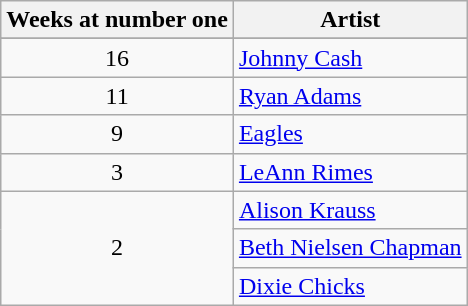<table class="wikitable plainrowheaders sortable">
<tr>
<th scope=col>Weeks at number one</th>
<th scope=col>Artist</th>
</tr>
<tr class=unsortable>
</tr>
<tr>
<td align="center">16</td>
<td><a href='#'>Johnny Cash</a></td>
</tr>
<tr>
<td align="center">11</td>
<td><a href='#'>Ryan Adams</a></td>
</tr>
<tr>
<td align="center">9</td>
<td><a href='#'>Eagles</a></td>
</tr>
<tr>
<td align="center">3</td>
<td><a href='#'>LeAnn Rimes</a></td>
</tr>
<tr>
<td align="center" rowspan=3>2</td>
<td><a href='#'>Alison Krauss</a></td>
</tr>
<tr>
<td><a href='#'>Beth Nielsen Chapman</a></td>
</tr>
<tr>
<td><a href='#'>Dixie Chicks</a></td>
</tr>
</table>
